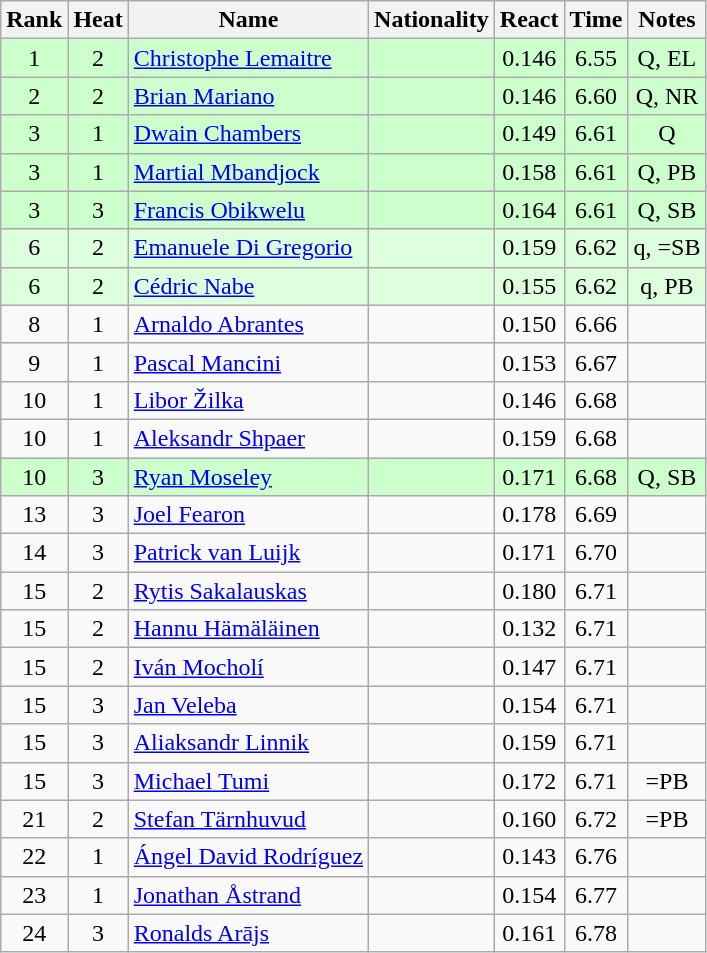<table class="wikitable sortable" style="text-align:center">
<tr>
<th>Rank</th>
<th>Heat</th>
<th>Name</th>
<th>Nationality</th>
<th>React</th>
<th>Time</th>
<th>Notes</th>
</tr>
<tr bgcolor=ccffcc>
<td>1</td>
<td>2</td>
<td align=left><a href='#'>Christophe Lemaitre</a></td>
<td align=left></td>
<td>0.146</td>
<td>6.55</td>
<td>Q, EL</td>
</tr>
<tr bgcolor=ccffcc>
<td>2</td>
<td>2</td>
<td align=left><a href='#'>Brian Mariano</a></td>
<td align=left></td>
<td>0.146</td>
<td>6.60</td>
<td>Q, NR</td>
</tr>
<tr bgcolor=ccffcc>
<td>3</td>
<td>1</td>
<td align=left><a href='#'>Dwain Chambers</a></td>
<td align=left></td>
<td>0.149</td>
<td>6.61</td>
<td>Q</td>
</tr>
<tr bgcolor=ccffcc>
<td>3</td>
<td>1</td>
<td align=left><a href='#'>Martial Mbandjock</a></td>
<td align=left></td>
<td>0.158</td>
<td>6.61</td>
<td>Q, PB</td>
</tr>
<tr bgcolor=ccffcc>
<td>3</td>
<td>3</td>
<td align=left><a href='#'>Francis Obikwelu</a></td>
<td align=left></td>
<td>0.164</td>
<td>6.61</td>
<td>Q, SB</td>
</tr>
<tr bgcolor=ddffdd>
<td>6</td>
<td>2</td>
<td align=left><a href='#'>Emanuele Di Gregorio</a></td>
<td align=left></td>
<td>0.159</td>
<td>6.62</td>
<td>q, =SB</td>
</tr>
<tr bgcolor=ddffdd>
<td>6</td>
<td>2</td>
<td align=left><a href='#'>Cédric Nabe</a></td>
<td align=left></td>
<td>0.155</td>
<td>6.62</td>
<td>q, PB</td>
</tr>
<tr>
<td>8</td>
<td>1</td>
<td align=left><a href='#'>Arnaldo Abrantes</a></td>
<td align=left></td>
<td>0.150</td>
<td>6.66</td>
<td></td>
</tr>
<tr>
<td>9</td>
<td>1</td>
<td align=left><a href='#'>Pascal Mancini</a></td>
<td align=left></td>
<td>0.153</td>
<td>6.67</td>
<td></td>
</tr>
<tr>
<td>10</td>
<td>1</td>
<td align=left><a href='#'>Libor Žilka</a></td>
<td align=left></td>
<td>0.146</td>
<td>6.68</td>
<td></td>
</tr>
<tr>
<td>10</td>
<td>1</td>
<td align=left><a href='#'>Aleksandr Shpaer</a></td>
<td align=left></td>
<td>0.159</td>
<td>6.68</td>
<td></td>
</tr>
<tr bgcolor=ccffcc>
<td>10</td>
<td>3</td>
<td align=left><a href='#'>Ryan Moseley</a></td>
<td align=left></td>
<td>0.171</td>
<td>6.68</td>
<td>Q, SB</td>
</tr>
<tr>
<td>13</td>
<td>3</td>
<td align=left><a href='#'>Joel Fearon</a></td>
<td align=left></td>
<td>0.178</td>
<td>6.69</td>
<td></td>
</tr>
<tr>
<td>14</td>
<td>3</td>
<td align=left><a href='#'>Patrick van Luijk</a></td>
<td align=left></td>
<td>0.171</td>
<td>6.70</td>
<td></td>
</tr>
<tr>
<td>15</td>
<td>2</td>
<td align=left><a href='#'>Rytis Sakalauskas</a></td>
<td align=left></td>
<td>0.180</td>
<td>6.71</td>
<td></td>
</tr>
<tr>
<td>15</td>
<td>2</td>
<td align=left><a href='#'>Hannu Hämäläinen</a></td>
<td align=left></td>
<td>0.132</td>
<td>6.71</td>
<td></td>
</tr>
<tr>
<td>15</td>
<td>2</td>
<td align=left><a href='#'>Iván Mocholí</a></td>
<td align=left></td>
<td>0.147</td>
<td>6.71</td>
<td></td>
</tr>
<tr>
<td>15</td>
<td>3</td>
<td align=left><a href='#'>Jan Veleba</a></td>
<td align=left></td>
<td>0.154</td>
<td>6.71</td>
<td></td>
</tr>
<tr>
<td>15</td>
<td>3</td>
<td align=left><a href='#'>Aliaksandr Linnik</a></td>
<td align=left></td>
<td>0.159</td>
<td>6.71</td>
<td></td>
</tr>
<tr>
<td>15</td>
<td>3</td>
<td align=left><a href='#'>Michael Tumi</a></td>
<td align=left></td>
<td>0.172</td>
<td>6.71</td>
<td>=PB</td>
</tr>
<tr>
<td>21</td>
<td>2</td>
<td align=left><a href='#'>Stefan Tärnhuvud</a></td>
<td align=left></td>
<td>0.160</td>
<td>6.72</td>
<td>=PB</td>
</tr>
<tr>
<td>22</td>
<td>1</td>
<td align=left><a href='#'>Ángel David Rodríguez</a></td>
<td align=left></td>
<td>0.143</td>
<td>6.76</td>
<td></td>
</tr>
<tr>
<td>23</td>
<td>1</td>
<td align=left><a href='#'>Jonathan Åstrand</a></td>
<td align=left></td>
<td>0.154</td>
<td>6.77</td>
<td></td>
</tr>
<tr>
<td>24</td>
<td>3</td>
<td align=left><a href='#'>Ronalds Arājs</a></td>
<td align=left></td>
<td>0.161</td>
<td>6.78</td>
<td></td>
</tr>
</table>
